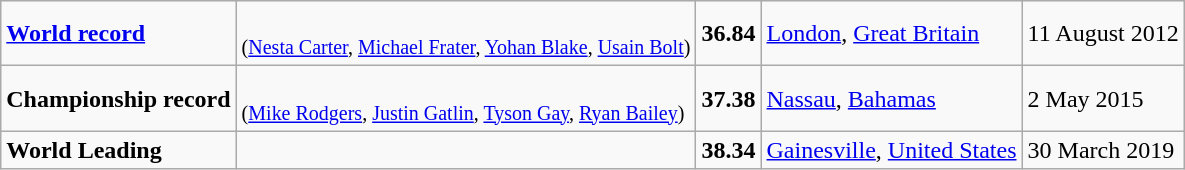<table class="wikitable">
<tr>
<td><strong><a href='#'>World record</a></strong></td>
<td><br><small>(<a href='#'>Nesta Carter</a>, <a href='#'>Michael Frater</a>, <a href='#'>Yohan Blake</a>, <a href='#'>Usain Bolt</a>)</small></td>
<td><strong>36.84</strong></td>
<td> <a href='#'>London</a>, <a href='#'>Great Britain</a></td>
<td>11 August 2012</td>
</tr>
<tr>
<td><strong>Championship record</strong></td>
<td><br><small>(<a href='#'>Mike Rodgers</a>, <a href='#'>Justin Gatlin</a>, <a href='#'>Tyson Gay</a>, <a href='#'>Ryan Bailey</a>)</small></td>
<td><strong>37.38</strong></td>
<td> <a href='#'>Nassau</a>, <a href='#'>Bahamas</a></td>
<td>2 May 2015</td>
</tr>
<tr>
<td><strong>World Leading</strong></td>
<td></td>
<td><strong>38.34</strong></td>
<td> <a href='#'>Gainesville</a>, <a href='#'>United States</a></td>
<td>30 March 2019</td>
</tr>
</table>
